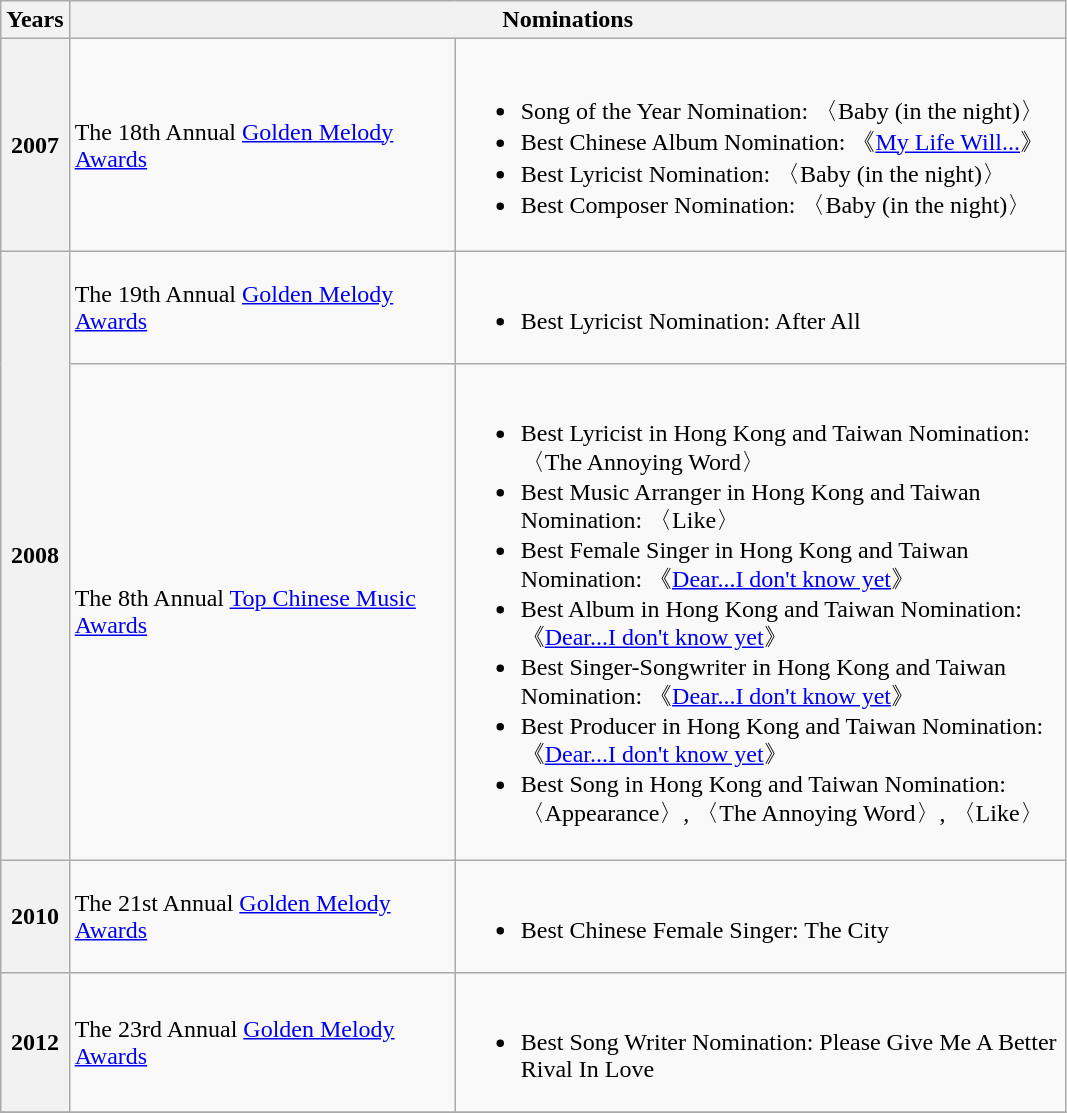<table class="wikitable" style="text-align:left">
<tr>
<th>Years</th>
<th colspan=2>Nominations</th>
</tr>
<tr>
<th>2007</th>
<td width="250">The 18th Annual <a href='#'>Golden Melody Awards</a></td>
<td width="400"><br><ul><li>Song of the Year Nomination: 〈Baby (in the night)〉</li><li>Best Chinese Album Nomination: 《<a href='#'>My Life Will...</a>》</li><li>Best Lyricist Nomination: 〈Baby (in the night)〉</li><li>Best Composer Nomination: 〈Baby (in the night)〉</li></ul></td>
</tr>
<tr>
<th rowspan=2>2008</th>
<td width="250">The 19th Annual <a href='#'>Golden Melody Awards</a></td>
<td width="400"><br><ul><li>Best Lyricist Nomination: After All</li></ul></td>
</tr>
<tr>
<td>The 8th Annual <a href='#'>Top Chinese Music Awards</a></td>
<td><br><ul><li>Best Lyricist in Hong Kong and Taiwan Nomination: 〈The Annoying Word〉</li><li>Best Music Arranger in Hong Kong and Taiwan Nomination: 〈Like〉</li><li>Best Female Singer in Hong Kong and Taiwan Nomination: 《<a href='#'>Dear...I don't know yet</a>》</li><li>Best Album in Hong Kong and Taiwan Nomination: 《<a href='#'>Dear...I don't know yet</a>》</li><li>Best Singer-Songwriter in Hong Kong and Taiwan Nomination: 《<a href='#'>Dear...I don't know yet</a>》</li><li>Best Producer in Hong Kong and Taiwan Nomination: 《<a href='#'>Dear...I don't know yet</a>》</li><li>Best Song in Hong Kong and Taiwan Nomination: 〈Appearance〉, 〈The Annoying Word〉, 〈Like〉</li></ul></td>
</tr>
<tr>
<th rowspan=1>2010</th>
<td width="250">The 21st Annual <a href='#'>Golden Melody Awards</a></td>
<td width="400"><br><ul><li>Best Chinese Female Singer: The City</li></ul></td>
</tr>
<tr>
<th rowspan=1>2012</th>
<td width="250">The 23rd Annual <a href='#'>Golden Melody Awards</a></td>
<td width="400"><br><ul><li>Best Song Writer Nomination: Please Give Me A Better Rival In Love</li></ul></td>
</tr>
<tr>
</tr>
</table>
